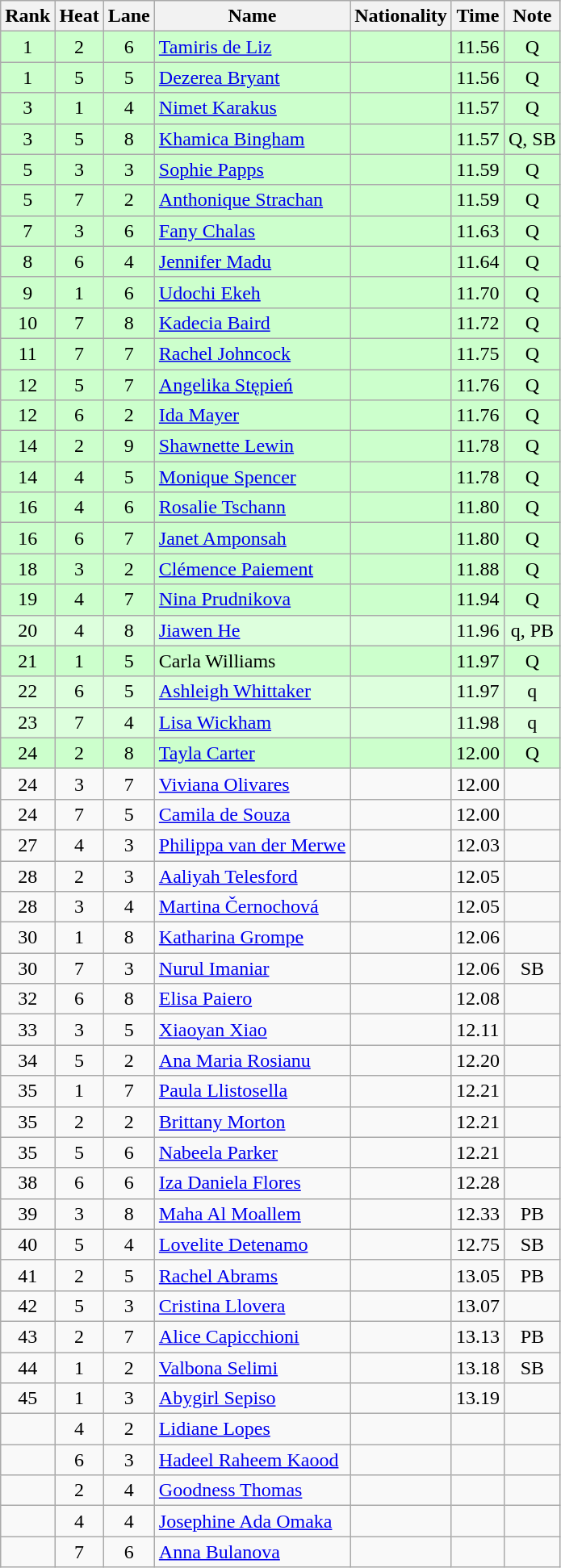<table class="wikitable sortable" style="text-align:center">
<tr>
<th>Rank</th>
<th>Heat</th>
<th>Lane</th>
<th>Name</th>
<th>Nationality</th>
<th>Time</th>
<th>Note</th>
</tr>
<tr bgcolor=ccffcc>
<td>1</td>
<td>2</td>
<td>6</td>
<td align=left><a href='#'>Tamiris de Liz</a></td>
<td align=left></td>
<td>11.56</td>
<td>Q</td>
</tr>
<tr bgcolor=ccffcc>
<td>1</td>
<td>5</td>
<td>5</td>
<td align=left><a href='#'>Dezerea Bryant</a></td>
<td align=left></td>
<td>11.56</td>
<td>Q</td>
</tr>
<tr bgcolor=ccffcc>
<td>3</td>
<td>1</td>
<td>4</td>
<td align=left><a href='#'>Nimet Karakus</a></td>
<td align=left></td>
<td>11.57</td>
<td>Q</td>
</tr>
<tr bgcolor=ccffcc>
<td>3</td>
<td>5</td>
<td>8</td>
<td align=left><a href='#'>Khamica Bingham</a></td>
<td align=left></td>
<td>11.57</td>
<td>Q, SB</td>
</tr>
<tr bgcolor=ccffcc>
<td>5</td>
<td>3</td>
<td>3</td>
<td align=left><a href='#'>Sophie Papps</a></td>
<td align=left></td>
<td>11.59</td>
<td>Q</td>
</tr>
<tr bgcolor=ccffcc>
<td>5</td>
<td>7</td>
<td>2</td>
<td align=left><a href='#'>Anthonique Strachan</a></td>
<td align=left></td>
<td>11.59</td>
<td>Q</td>
</tr>
<tr bgcolor=ccffcc>
<td>7</td>
<td>3</td>
<td>6</td>
<td align=left><a href='#'>Fany Chalas</a></td>
<td align=left></td>
<td>11.63</td>
<td>Q</td>
</tr>
<tr bgcolor=ccffcc>
<td>8</td>
<td>6</td>
<td>4</td>
<td align=left><a href='#'>Jennifer Madu</a></td>
<td align=left></td>
<td>11.64</td>
<td>Q</td>
</tr>
<tr bgcolor=ccffcc>
<td>9</td>
<td>1</td>
<td>6</td>
<td align=left><a href='#'>Udochi Ekeh</a></td>
<td align=left></td>
<td>11.70</td>
<td>Q</td>
</tr>
<tr bgcolor=ccffcc>
<td>10</td>
<td>7</td>
<td>8</td>
<td align=left><a href='#'>Kadecia Baird</a></td>
<td align=left></td>
<td>11.72</td>
<td>Q</td>
</tr>
<tr bgcolor=ccffcc>
<td>11</td>
<td>7</td>
<td>7</td>
<td align=left><a href='#'>Rachel Johncock</a></td>
<td align=left></td>
<td>11.75</td>
<td>Q</td>
</tr>
<tr bgcolor=ccffcc>
<td>12</td>
<td>5</td>
<td>7</td>
<td align=left><a href='#'>Angelika Stępień</a></td>
<td align=left></td>
<td>11.76</td>
<td>Q</td>
</tr>
<tr bgcolor=ccffcc>
<td>12</td>
<td>6</td>
<td>2</td>
<td align=left><a href='#'>Ida Mayer</a></td>
<td align=left></td>
<td>11.76</td>
<td>Q</td>
</tr>
<tr bgcolor=ccffcc>
<td>14</td>
<td>2</td>
<td>9</td>
<td align=left><a href='#'>Shawnette Lewin</a></td>
<td align=left></td>
<td>11.78</td>
<td>Q</td>
</tr>
<tr bgcolor=ccffcc>
<td>14</td>
<td>4</td>
<td>5</td>
<td align=left><a href='#'>Monique Spencer</a></td>
<td align=left></td>
<td>11.78</td>
<td>Q</td>
</tr>
<tr bgcolor=ccffcc>
<td>16</td>
<td>4</td>
<td>6</td>
<td align=left><a href='#'>Rosalie Tschann</a></td>
<td align=left></td>
<td>11.80</td>
<td>Q</td>
</tr>
<tr bgcolor=ccffcc>
<td>16</td>
<td>6</td>
<td>7</td>
<td align=left><a href='#'>Janet Amponsah</a></td>
<td align=left></td>
<td>11.80</td>
<td>Q</td>
</tr>
<tr bgcolor=ccffcc>
<td>18</td>
<td>3</td>
<td>2</td>
<td align=left><a href='#'>Clémence Paiement</a></td>
<td align=left></td>
<td>11.88</td>
<td>Q</td>
</tr>
<tr bgcolor=ccffcc>
<td>19</td>
<td>4</td>
<td>7</td>
<td align=left><a href='#'>Nina Prudnikova</a></td>
<td align=left></td>
<td>11.94</td>
<td>Q</td>
</tr>
<tr bgcolor=ddffdd>
<td>20</td>
<td>4</td>
<td>8</td>
<td align=left><a href='#'>Jiawen He</a></td>
<td align=left></td>
<td>11.96</td>
<td>q, PB</td>
</tr>
<tr bgcolor=ccffcc>
<td>21</td>
<td>1</td>
<td>5</td>
<td align=left>Carla Williams</td>
<td align=left></td>
<td>11.97</td>
<td>Q</td>
</tr>
<tr bgcolor=ddffdd>
<td>22</td>
<td>6</td>
<td>5</td>
<td align=left><a href='#'>Ashleigh Whittaker</a></td>
<td align=left></td>
<td>11.97</td>
<td>q</td>
</tr>
<tr bgcolor=ddffdd>
<td>23</td>
<td>7</td>
<td>4</td>
<td align=left><a href='#'>Lisa Wickham</a></td>
<td align=left></td>
<td>11.98</td>
<td>q</td>
</tr>
<tr bgcolor=ccffcc>
<td>24</td>
<td>2</td>
<td>8</td>
<td align=left><a href='#'>Tayla Carter</a></td>
<td align=left></td>
<td>12.00</td>
<td>Q</td>
</tr>
<tr>
<td>24</td>
<td>3</td>
<td>7</td>
<td align=left><a href='#'>Viviana Olivares</a></td>
<td align=left></td>
<td>12.00</td>
<td></td>
</tr>
<tr>
<td>24</td>
<td>7</td>
<td>5</td>
<td align=left><a href='#'>Camila de Souza</a></td>
<td align=left></td>
<td>12.00</td>
<td></td>
</tr>
<tr>
<td>27</td>
<td>4</td>
<td>3</td>
<td align=left><a href='#'>Philippa van der Merwe</a></td>
<td align=left></td>
<td>12.03</td>
<td></td>
</tr>
<tr>
<td>28</td>
<td>2</td>
<td>3</td>
<td align=left><a href='#'>Aaliyah Telesford</a></td>
<td align=left></td>
<td>12.05</td>
<td></td>
</tr>
<tr>
<td>28</td>
<td>3</td>
<td>4</td>
<td align=left><a href='#'>Martina Černochová</a></td>
<td align=left></td>
<td>12.05</td>
<td></td>
</tr>
<tr>
<td>30</td>
<td>1</td>
<td>8</td>
<td align=left><a href='#'>Katharina Grompe</a></td>
<td align=left></td>
<td>12.06</td>
<td></td>
</tr>
<tr>
<td>30</td>
<td>7</td>
<td>3</td>
<td align=left><a href='#'>Nurul Imaniar</a></td>
<td align=left></td>
<td>12.06</td>
<td>SB</td>
</tr>
<tr>
<td>32</td>
<td>6</td>
<td>8</td>
<td align=left><a href='#'>Elisa Paiero</a></td>
<td align=left></td>
<td>12.08</td>
<td></td>
</tr>
<tr>
<td>33</td>
<td>3</td>
<td>5</td>
<td align=left><a href='#'>Xiaoyan Xiao</a></td>
<td align=left></td>
<td>12.11</td>
<td></td>
</tr>
<tr>
<td>34</td>
<td>5</td>
<td>2</td>
<td align=left><a href='#'>Ana Maria Rosianu</a></td>
<td align=left></td>
<td>12.20</td>
<td></td>
</tr>
<tr>
<td>35</td>
<td>1</td>
<td>7</td>
<td align=left><a href='#'>Paula Llistosella</a></td>
<td align=left></td>
<td>12.21</td>
<td></td>
</tr>
<tr>
<td>35</td>
<td>2</td>
<td>2</td>
<td align=left><a href='#'>Brittany Morton</a></td>
<td align=left></td>
<td>12.21</td>
<td></td>
</tr>
<tr>
<td>35</td>
<td>5</td>
<td>6</td>
<td align=left><a href='#'>Nabeela Parker</a></td>
<td align=left></td>
<td>12.21</td>
<td></td>
</tr>
<tr>
<td>38</td>
<td>6</td>
<td>6</td>
<td align=left><a href='#'>Iza Daniela Flores</a></td>
<td align=left></td>
<td>12.28</td>
<td></td>
</tr>
<tr>
<td>39</td>
<td>3</td>
<td>8</td>
<td align=left><a href='#'>Maha Al Moallem</a></td>
<td align=left></td>
<td>12.33</td>
<td>PB</td>
</tr>
<tr>
<td>40</td>
<td>5</td>
<td>4</td>
<td align=left><a href='#'>Lovelite Detenamo</a></td>
<td align=left></td>
<td>12.75</td>
<td>SB</td>
</tr>
<tr>
<td>41</td>
<td>2</td>
<td>5</td>
<td align=left><a href='#'>Rachel Abrams</a></td>
<td align=left></td>
<td>13.05</td>
<td>PB</td>
</tr>
<tr>
<td>42</td>
<td>5</td>
<td>3</td>
<td align=left><a href='#'>Cristina Llovera</a></td>
<td align=left></td>
<td>13.07</td>
<td></td>
</tr>
<tr>
<td>43</td>
<td>2</td>
<td>7</td>
<td align=left><a href='#'>Alice Capicchioni</a></td>
<td align=left></td>
<td>13.13</td>
<td>PB</td>
</tr>
<tr>
<td>44</td>
<td>1</td>
<td>2</td>
<td align=left><a href='#'>Valbona Selimi</a></td>
<td align=left></td>
<td>13.18</td>
<td>SB</td>
</tr>
<tr>
<td>45</td>
<td>1</td>
<td>3</td>
<td align=left><a href='#'>Abygirl Sepiso</a></td>
<td align=left></td>
<td>13.19</td>
<td></td>
</tr>
<tr>
<td></td>
<td>4</td>
<td>2</td>
<td align=left><a href='#'>Lidiane Lopes</a></td>
<td align=left></td>
<td></td>
<td></td>
</tr>
<tr>
<td></td>
<td>6</td>
<td>3</td>
<td align=left><a href='#'>Hadeel Raheem Kaood</a></td>
<td align=left></td>
<td></td>
<td></td>
</tr>
<tr>
<td></td>
<td>2</td>
<td>4</td>
<td align=left><a href='#'>Goodness Thomas</a></td>
<td align=left></td>
<td></td>
<td></td>
</tr>
<tr>
<td></td>
<td>4</td>
<td>4</td>
<td align=left><a href='#'>Josephine Ada Omaka</a></td>
<td align=left></td>
<td></td>
<td></td>
</tr>
<tr>
<td></td>
<td>7</td>
<td>6</td>
<td align=left><a href='#'>Anna Bulanova</a></td>
<td align=left></td>
<td></td>
<td></td>
</tr>
</table>
